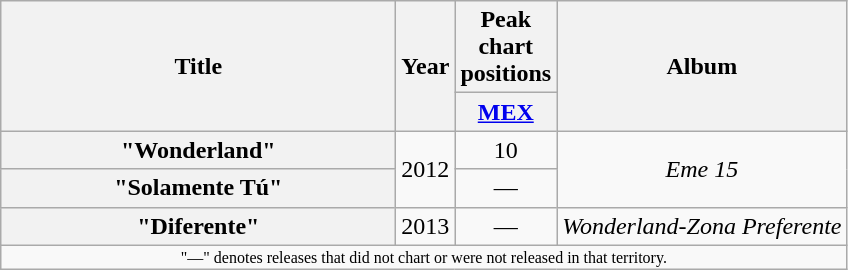<table class="wikitable plainrowheaders" style="text-align:center">
<tr>
<th scope="col" rowspan="2" style="width:16em;">Title</th>
<th scope="col" rowspan="2">Year</th>
<th scope="col">Peak<br>chart<br>positions</th>
<th scope="col" rowspan="2">Album</th>
</tr>
<tr>
<th style="width:35px;"><a href='#'>MEX</a></th>
</tr>
<tr>
<th scope="row">"Wonderland"</th>
<td rowspan="2">2012</td>
<td>10</td>
<td rowspan="2"><em>Eme 15</em></td>
</tr>
<tr>
<th scope="row">"Solamente Tú"</th>
<td>—</td>
</tr>
<tr>
<th scope="row">"Diferente"</th>
<td>2013</td>
<td>—</td>
<td><em>Wonderland-Zona Preferente</em></td>
</tr>
<tr>
<td align="center" colspan="4" style="font-size:8pt">"—" denotes releases that did not chart or were not released in that territory.</td>
</tr>
</table>
